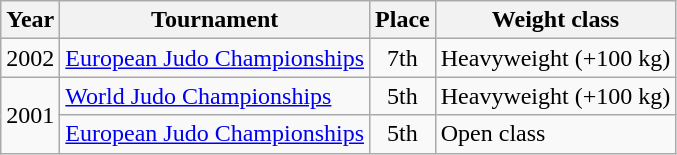<table class=wikitable>
<tr>
<th>Year</th>
<th>Tournament</th>
<th>Place</th>
<th>Weight class</th>
</tr>
<tr>
<td>2002</td>
<td><a href='#'>European Judo Championships</a></td>
<td align="center">7th</td>
<td>Heavyweight (+100 kg)</td>
</tr>
<tr>
<td rowspan=2>2001</td>
<td><a href='#'>World Judo Championships</a></td>
<td align="center">5th</td>
<td>Heavyweight (+100 kg)</td>
</tr>
<tr>
<td><a href='#'>European Judo Championships</a></td>
<td align="center">5th</td>
<td>Open class</td>
</tr>
</table>
